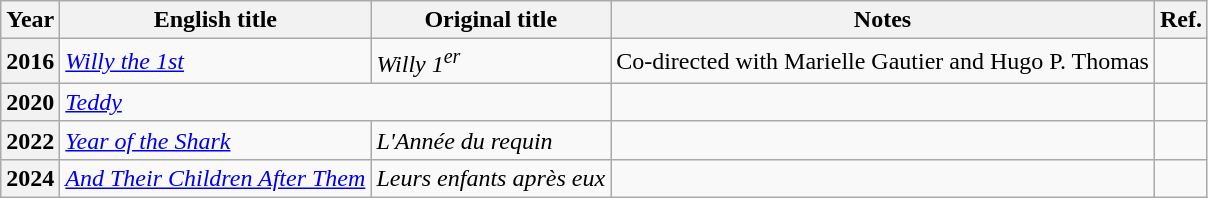<table class="wikitable sortable plainrowheaders">
<tr>
<th scope="col">Year</th>
<th scope="col">English title</th>
<th scope="col">Original title</th>
<th scope="col">Notes</th>
<th scope="col" class="unsortable">Ref.</th>
</tr>
<tr>
<th scope="row">2016</th>
<td><em><a href='#'>Willy the 1st</a></em></td>
<td><em>Willy 1<sup>er</sup></em></td>
<td>Co-directed with Marielle Gautier and Hugo P. Thomas</td>
<td align="center"></td>
</tr>
<tr>
<th scope="row">2020</th>
<td colspan="2"><em><a href='#'>Teddy</a></em></td>
<td></td>
<td align="center"></td>
</tr>
<tr>
<th scope="row">2022</th>
<td><em><a href='#'>Year of the Shark</a></em></td>
<td><em>L'Année du requin</em></td>
<td></td>
<td align="center"></td>
</tr>
<tr>
<th scope="row">2024</th>
<td><a href='#'><em>And Their Children After Them</em></a></td>
<td><em>Leurs enfants après eux</em></td>
<td></td>
<td align="center"></td>
</tr>
</table>
